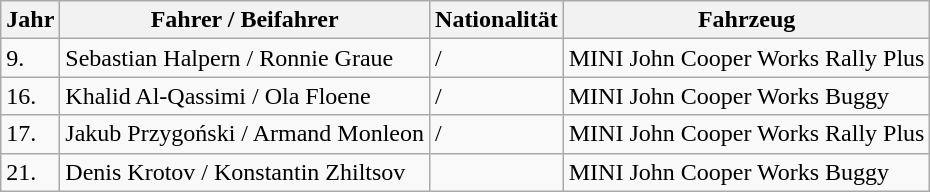<table class="wikitable">
<tr>
<th>Jahr</th>
<th>Fahrer / Beifahrer</th>
<th>Nationalität</th>
<th>Fahrzeug</th>
</tr>
<tr>
<td>9.</td>
<td>Sebastian Halpern / Ronnie Graue</td>
<td> / </td>
<td>MINI John Cooper Works Rally Plus</td>
</tr>
<tr>
<td>16.</td>
<td>Khalid Al-Qassimi / Ola Floene</td>
<td> /  </td>
<td>MINI John Cooper Works Buggy</td>
</tr>
<tr>
<td>17.</td>
<td>Jakub Przygoński / Armand Monleon</td>
<td> /  </td>
<td>MINI John Cooper Works Rally Plus</td>
</tr>
<tr>
<td>21.</td>
<td>Denis Krotov / Konstantin Zhiltsov</td>
<td></td>
<td>MINI John Cooper Works Buggy</td>
</tr>
</table>
